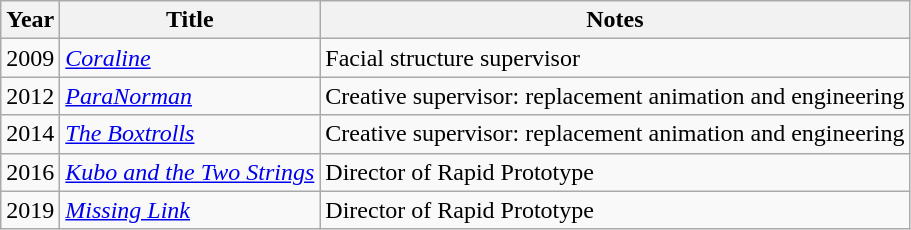<table class="wikitable sortable" border="1">
<tr>
<th>Year</th>
<th>Title</th>
<th>Notes</th>
</tr>
<tr>
<td>2009</td>
<td><em><a href='#'>Coraline</a></em></td>
<td>Facial structure supervisor</td>
</tr>
<tr>
<td>2012</td>
<td><em><a href='#'>ParaNorman</a></em></td>
<td>Creative supervisor: replacement animation and engineering</td>
</tr>
<tr>
<td>2014</td>
<td><em><a href='#'>The Boxtrolls</a></em></td>
<td>Creative supervisor: replacement animation and engineering</td>
</tr>
<tr>
<td>2016</td>
<td><em><a href='#'>Kubo and the Two Strings</a></em></td>
<td>Director of Rapid Prototype<br></td>
</tr>
<tr>
<td>2019</td>
<td><em><a href='#'>Missing Link</a></em></td>
<td>Director of Rapid Prototype</td>
</tr>
</table>
